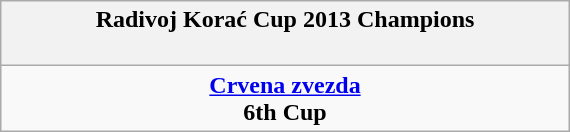<table class="wikitable" style="margin: 0 auto; width: 30%;">
<tr>
<th>Radivoj Korać Cup 2013 Champions<br><br></th>
</tr>
<tr>
<td align=center><strong><a href='#'>Crvena zvezda</a></strong><br><strong>6th Cup</strong></td>
</tr>
</table>
